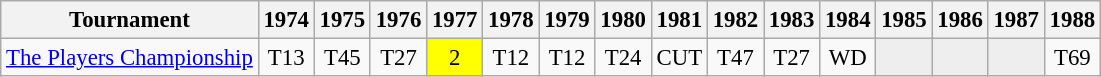<table class="wikitable" style="font-size:95%;text-align:center;">
<tr>
<th>Tournament</th>
<th>1974</th>
<th>1975</th>
<th>1976</th>
<th>1977</th>
<th>1978</th>
<th>1979</th>
<th>1980</th>
<th>1981</th>
<th>1982</th>
<th>1983</th>
<th>1984</th>
<th>1985</th>
<th>1986</th>
<th>1987</th>
<th>1988</th>
</tr>
<tr>
<td align=left><a href='#'>The Players Championship</a></td>
<td>T13</td>
<td>T45</td>
<td>T27</td>
<td style="background:yellow;">2</td>
<td>T12</td>
<td>T12</td>
<td>T24</td>
<td>CUT</td>
<td>T47</td>
<td>T27</td>
<td>WD</td>
<td style="background:#eeeeee;"></td>
<td style="background:#eeeeee;"></td>
<td style="background:#eeeeee;"></td>
<td>T69</td>
</tr>
</table>
